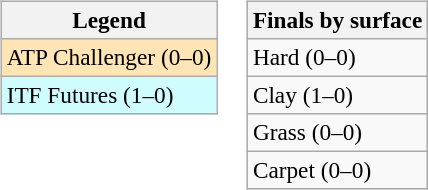<table>
<tr valign=top>
<td><br><table class=wikitable style=font-size:97%>
<tr>
<th>Legend</th>
</tr>
<tr bgcolor=moccasin>
<td>ATP Challenger (0–0)</td>
</tr>
<tr bgcolor=cffcff>
<td>ITF Futures (1–0)</td>
</tr>
</table>
</td>
<td><br><table class=wikitable style=font-size:97%>
<tr>
<th>Finals by surface</th>
</tr>
<tr>
<td>Hard (0–0)</td>
</tr>
<tr>
<td>Clay (1–0)</td>
</tr>
<tr>
<td>Grass (0–0)</td>
</tr>
<tr>
<td>Carpet (0–0)</td>
</tr>
</table>
</td>
</tr>
</table>
